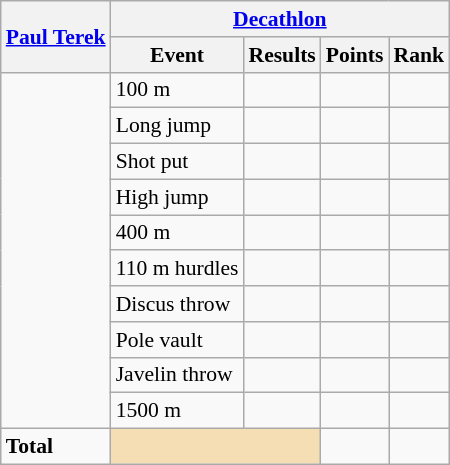<table class=wikitable style="font-size:90%;">
<tr>
<th rowspan="2"><a href='#'>Paul Terek</a></th>
<th colspan="4"><a href='#'>Decathlon</a></th>
</tr>
<tr>
<th>Event</th>
<th>Results</th>
<th>Points</th>
<th>Rank</th>
</tr>
<tr style="border-top: single;">
<td rowspan="10"></td>
<td>100 m</td>
<td align=center></td>
<td align=center></td>
<td align=center></td>
</tr>
<tr>
<td>Long jump</td>
<td align=center></td>
<td align=center></td>
<td align=center></td>
</tr>
<tr>
<td>Shot put</td>
<td align=center></td>
<td align=center></td>
<td align=center></td>
</tr>
<tr>
<td>High jump</td>
<td align=center></td>
<td align=center></td>
<td align=center></td>
</tr>
<tr>
<td>400 m</td>
<td align=center></td>
<td align=center></td>
<td align=center></td>
</tr>
<tr>
<td>110 m hurdles</td>
<td align=center></td>
<td align=center></td>
<td align=center></td>
</tr>
<tr>
<td>Discus throw</td>
<td align=center></td>
<td align=center></td>
<td align=center></td>
</tr>
<tr>
<td>Pole vault</td>
<td align=center></td>
<td align=center></td>
<td align=center></td>
</tr>
<tr>
<td>Javelin throw</td>
<td align=center></td>
<td align=center></td>
<td align=center></td>
</tr>
<tr>
<td>1500 m</td>
<td align=center></td>
<td align=center></td>
<td align=center></td>
</tr>
<tr style="border-top: single;">
<td><strong>Total</strong></td>
<td colspan="2" style="background:wheat;"></td>
<td align=center></td>
<td align=center></td>
</tr>
</table>
